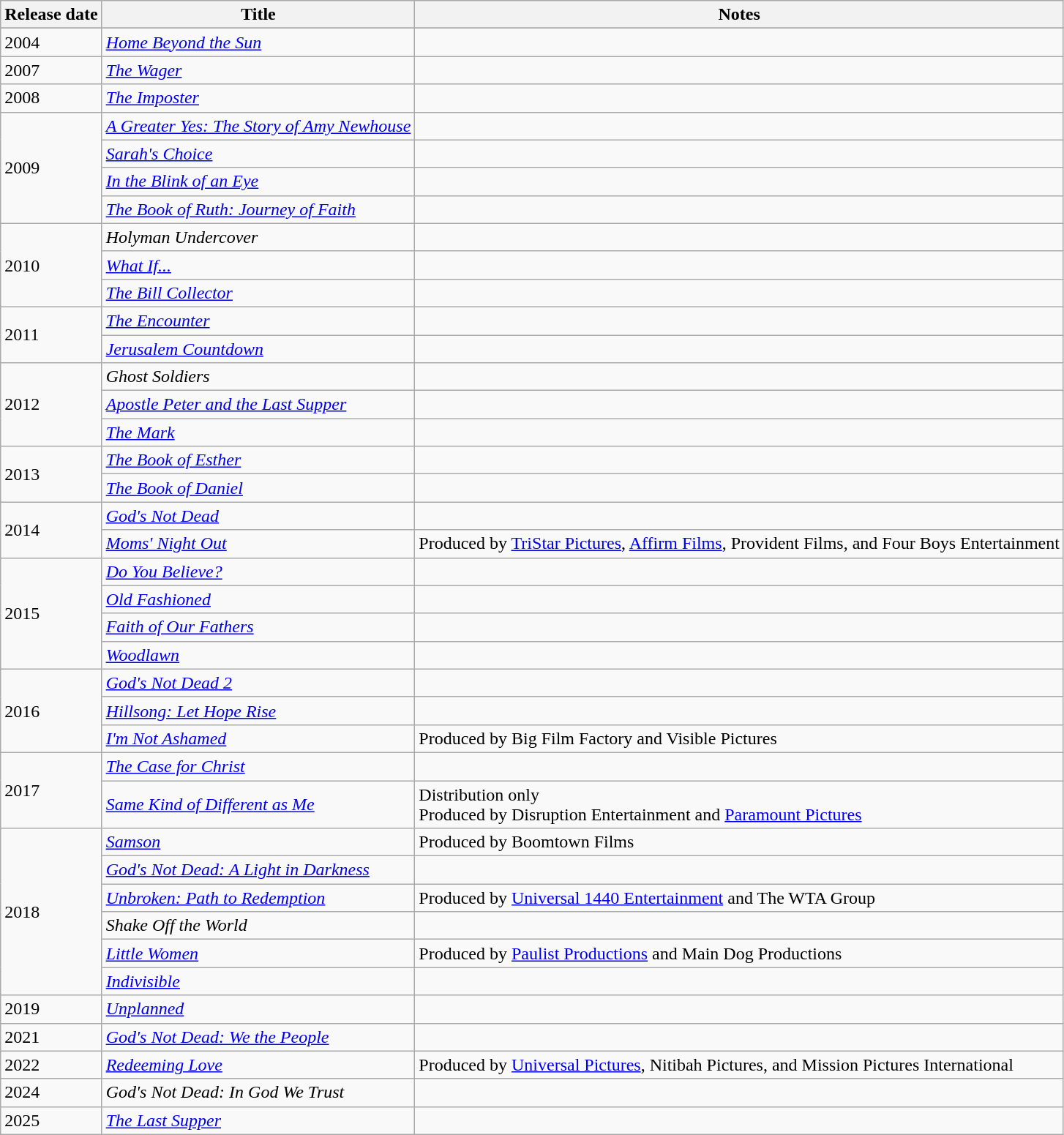<table class="wikitable sortable">
<tr>
<th>Release date</th>
<th>Title</th>
<th>Notes</th>
</tr>
<tr>
</tr>
<tr>
<td>2004</td>
<td><em><a href='#'>Home Beyond the Sun</a></em></td>
<td></td>
</tr>
<tr>
<td>2007</td>
<td><em><a href='#'>The Wager</a></em></td>
<td></td>
</tr>
<tr>
<td>2008</td>
<td><em><a href='#'>The Imposter</a></em></td>
<td></td>
</tr>
<tr>
<td rowspan="4">2009</td>
<td><em><a href='#'>A Greater Yes: The Story of Amy Newhouse</a></em></td>
<td></td>
</tr>
<tr>
<td><em><a href='#'>Sarah's Choice</a></em></td>
<td></td>
</tr>
<tr>
<td><em><a href='#'>In the Blink of an Eye</a></em></td>
<td></td>
</tr>
<tr>
<td><em><a href='#'>The Book of Ruth: Journey of Faith</a></em></td>
<td></td>
</tr>
<tr>
<td rowspan="3">2010</td>
<td><em>Holyman Undercover</em></td>
<td></td>
</tr>
<tr>
<td><em><a href='#'>What If...</a></em></td>
<td></td>
</tr>
<tr>
<td><em><a href='#'>The Bill Collector</a></em></td>
<td></td>
</tr>
<tr>
<td rowspan="2">2011</td>
<td><em><a href='#'>The Encounter</a></em></td>
<td></td>
</tr>
<tr>
<td><em><a href='#'>Jerusalem Countdown</a></em></td>
<td></td>
</tr>
<tr>
<td rowspan="3">2012</td>
<td><em>Ghost Soldiers</em></td>
<td></td>
</tr>
<tr>
<td><em><a href='#'>Apostle Peter and the Last Supper</a></em></td>
<td></td>
</tr>
<tr>
<td><em><a href='#'>The Mark</a></em></td>
<td></td>
</tr>
<tr>
<td rowspan="2">2013</td>
<td><em><a href='#'>The Book of Esther</a></em></td>
<td></td>
</tr>
<tr>
<td><em><a href='#'>The Book of Daniel</a></em></td>
<td></td>
</tr>
<tr>
<td rowspan="2">2014</td>
<td><em><a href='#'>God's Not Dead</a></em></td>
<td></td>
</tr>
<tr>
<td><em><a href='#'>Moms' Night Out</a></em></td>
<td>Produced by <a href='#'>TriStar Pictures</a>, <a href='#'>Affirm Films</a>, Provident Films, and Four Boys Entertainment</td>
</tr>
<tr>
<td rowspan="4">2015</td>
<td><em><a href='#'>Do You Believe?</a></em></td>
<td></td>
</tr>
<tr>
<td><em><a href='#'>Old Fashioned</a></em></td>
<td></td>
</tr>
<tr>
<td><em><a href='#'>Faith of Our Fathers</a></em></td>
<td></td>
</tr>
<tr>
<td><em><a href='#'>Woodlawn</a></em></td>
<td></td>
</tr>
<tr>
<td rowspan="3">2016</td>
<td><em><a href='#'>God's Not Dead 2</a></em></td>
<td></td>
</tr>
<tr>
<td><em><a href='#'>Hillsong: Let Hope Rise</a></em></td>
<td></td>
</tr>
<tr>
<td><em><a href='#'>I'm Not Ashamed</a></em></td>
<td>Produced by Big Film Factory and Visible Pictures</td>
</tr>
<tr>
<td rowspan="2">2017</td>
<td><em><a href='#'>The Case for Christ</a></em></td>
<td></td>
</tr>
<tr>
<td><em><a href='#'>Same Kind of Different as Me</a></em></td>
<td>Distribution only<br>Produced by Disruption Entertainment and <a href='#'>Paramount Pictures</a></td>
</tr>
<tr>
<td rowspan="6">2018</td>
<td><em><a href='#'>Samson</a></em></td>
<td>Produced by Boomtown Films</td>
</tr>
<tr>
<td><em><a href='#'>God's Not Dead: A Light in Darkness</a></em></td>
<td></td>
</tr>
<tr>
<td><em><a href='#'>Unbroken: Path to Redemption</a></em></td>
<td>Produced by <a href='#'>Universal 1440 Entertainment</a> and The WTA Group</td>
</tr>
<tr>
<td><em>Shake Off the World</em></td>
<td></td>
</tr>
<tr>
<td><em><a href='#'>Little Women</a></em></td>
<td>Produced by <a href='#'>Paulist Productions</a> and Main Dog Productions</td>
</tr>
<tr>
<td><em><a href='#'>Indivisible</a></em></td>
<td></td>
</tr>
<tr>
<td>2019</td>
<td><em><a href='#'>Unplanned</a></em></td>
<td></td>
</tr>
<tr>
<td>2021</td>
<td><em><a href='#'>God's Not Dead: We the People</a></em></td>
<td></td>
</tr>
<tr>
<td>2022</td>
<td><em><a href='#'>Redeeming Love</a></em></td>
<td>Produced by <a href='#'>Universal Pictures</a>, Nitibah Pictures, and Mission Pictures International</td>
</tr>
<tr>
<td>2024</td>
<td><em>God's Not Dead: In God We Trust</em></td>
<td></td>
</tr>
<tr>
<td>2025</td>
<td><em><a href='#'>The Last Supper</a></em></td>
<td></td>
</tr>
</table>
